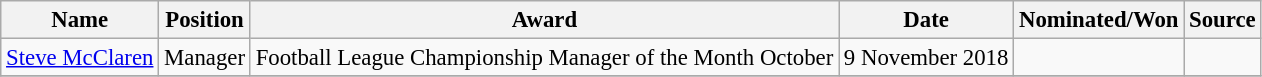<table class="wikitable sortable" style="text-align:left; font-size:95%;">
<tr>
<th>Name</th>
<th>Position</th>
<th>Award</th>
<th>Date</th>
<th>Nominated/Won</th>
<th>Source</th>
</tr>
<tr>
<td><a href='#'>Steve McClaren</a></td>
<td>Manager</td>
<td>Football League Championship Manager of the Month October</td>
<td>9 November 2018</td>
<td></td>
<td></td>
</tr>
<tr>
</tr>
</table>
